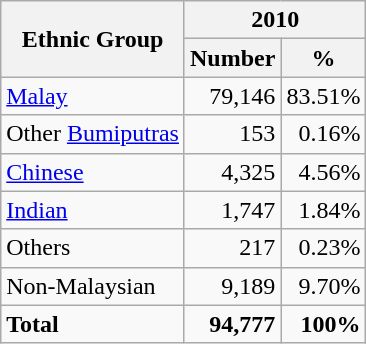<table class="wikitable sortable" style="text-align:right">
<tr>
<th rowspan="2">Ethnic Group</th>
<th colspan="2">2010</th>
</tr>
<tr>
<th>Number</th>
<th>%</th>
</tr>
<tr>
<td style="text-align:left"><a href='#'>Malay</a></td>
<td>79,146</td>
<td>83.51%</td>
</tr>
<tr>
<td style="text-align:left">Other <a href='#'>Bumiputras</a></td>
<td>153</td>
<td>0.16%</td>
</tr>
<tr>
<td style="text-align:left"><a href='#'>Chinese</a></td>
<td>4,325</td>
<td>4.56%</td>
</tr>
<tr>
<td style="text-align:left"><a href='#'>Indian</a></td>
<td>1,747</td>
<td>1.84%</td>
</tr>
<tr>
<td style="text-align:left">Others</td>
<td>217</td>
<td>0.23%</td>
</tr>
<tr>
<td style="text-align:left">Non-Malaysian</td>
<td>9,189</td>
<td>9.70%</td>
</tr>
<tr>
<td style="text-align:left"><strong>Total</strong></td>
<td><strong>94,777</strong></td>
<td><strong>100%</strong></td>
</tr>
</table>
